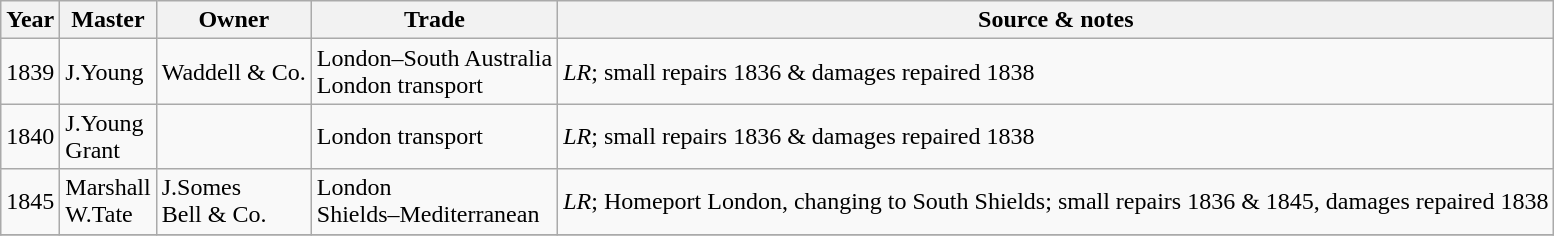<table class="sortable wikitable">
<tr>
<th>Year</th>
<th>Master</th>
<th>Owner</th>
<th>Trade</th>
<th>Source & notes</th>
</tr>
<tr>
<td>1839</td>
<td>J.Young</td>
<td>Waddell & Co.</td>
<td>London–South Australia<br>London transport</td>
<td><em>LR</em>; small repairs 1836 & damages repaired 1838</td>
</tr>
<tr>
<td>1840</td>
<td>J.Young<br>Grant</td>
<td></td>
<td>London transport</td>
<td><em>LR</em>; small repairs 1836 & damages repaired 1838</td>
</tr>
<tr>
<td>1845</td>
<td>Marshall<br>W.Tate</td>
<td>J.Somes<br>Bell & Co.</td>
<td>London<br>Shields–Mediterranean</td>
<td><em>LR</em>; Homeport London, changing to South Shields; small repairs 1836 & 1845, damages repaired 1838</td>
</tr>
<tr>
</tr>
</table>
